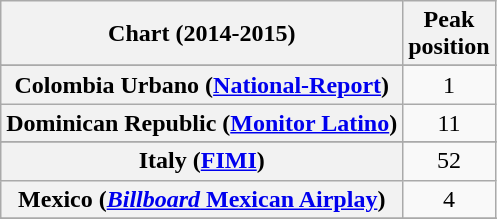<table class="wikitable sortable plainrowheaders" style="text-align:center">
<tr>
<th>Chart (2014-2015)</th>
<th>Peak<br>position</th>
</tr>
<tr>
</tr>
<tr>
</tr>
<tr>
</tr>
<tr>
<th scope="row">Colombia Urbano (<a href='#'>National-Report</a>)</th>
<td>1</td>
</tr>
<tr>
<th scope="row">Dominican Republic (<a href='#'>Monitor Latino</a>)</th>
<td>11</td>
</tr>
<tr>
</tr>
<tr>
</tr>
<tr>
<th scope="row">Italy (<a href='#'>FIMI</a>)</th>
<td>52</td>
</tr>
<tr>
<th scope="row">Mexico (<a href='#'><em>Billboard</em> Mexican Airplay</a>)</th>
<td>4</td>
</tr>
<tr>
</tr>
<tr>
</tr>
<tr>
</tr>
<tr>
</tr>
<tr>
</tr>
<tr>
</tr>
<tr>
</tr>
</table>
